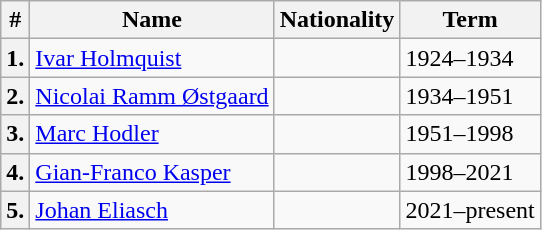<table class="wikitable">
<tr>
<th>#</th>
<th>Name</th>
<th>Nationality</th>
<th>Term</th>
</tr>
<tr>
<th>1.</th>
<td><a href='#'>Ivar Holmquist</a></td>
<td></td>
<td>1924–1934</td>
</tr>
<tr>
<th>2.</th>
<td><a href='#'>Nicolai Ramm Østgaard</a></td>
<td></td>
<td>1934–1951</td>
</tr>
<tr>
<th>3.</th>
<td><a href='#'>Marc Hodler</a></td>
<td></td>
<td>1951–1998</td>
</tr>
<tr>
<th>4.</th>
<td><a href='#'>Gian-Franco Kasper</a></td>
<td></td>
<td>1998–2021</td>
</tr>
<tr>
<th>5.</th>
<td><a href='#'>Johan Eliasch</a></td>
<td><br></td>
<td>2021–present</td>
</tr>
</table>
